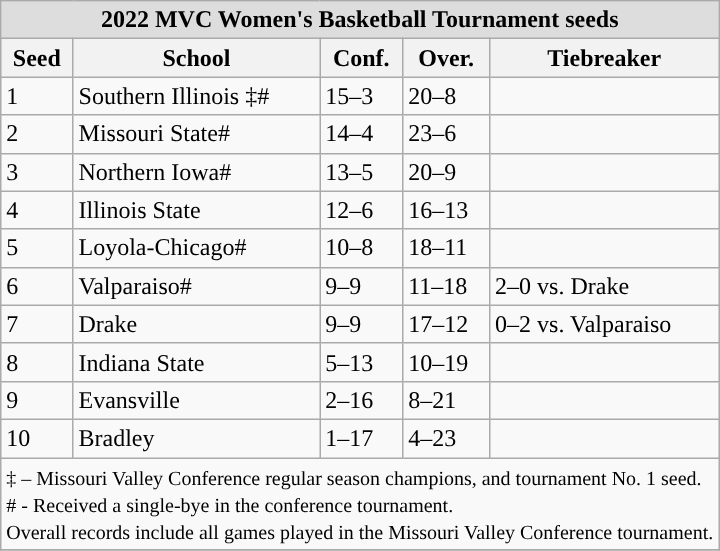<table class="wikitable" font-size:70%;">
<tr>
<td colspan="5" style="text-align:center; background:#DDDDDD; font:#000000"><strong>2022 MVC Women's Basketball Tournament seeds</strong></td>
</tr>
<tr bgcolor="#efefef">
<th>Seed</th>
<th>School</th>
<th>Conf.</th>
<th>Over.</th>
<th>Tiebreaker</th>
</tr>
<tr>
<td>1</td>
<td>Southern Illinois ‡#</td>
<td>15–3</td>
<td>20–8</td>
<td></td>
</tr>
<tr>
<td>2</td>
<td>Missouri State#</td>
<td>14–4</td>
<td>23–6</td>
<td></td>
</tr>
<tr>
<td>3</td>
<td>Northern Iowa#</td>
<td>13–5</td>
<td>20–9</td>
<td></td>
</tr>
<tr>
<td>4</td>
<td>Illinois State</td>
<td>12–6</td>
<td>16–13</td>
<td></td>
</tr>
<tr>
<td>5</td>
<td>Loyola-Chicago#</td>
<td>10–8</td>
<td>18–11</td>
<td></td>
</tr>
<tr>
<td>6</td>
<td>Valparaiso#</td>
<td>9–9</td>
<td>11–18</td>
<td>2–0 vs. Drake</td>
</tr>
<tr>
<td>7</td>
<td>Drake</td>
<td>9–9</td>
<td>17–12</td>
<td>0–2 vs. Valparaiso</td>
</tr>
<tr>
<td>8</td>
<td>Indiana State</td>
<td>5–13</td>
<td>10–19</td>
<td></td>
</tr>
<tr>
<td>9</td>
<td>Evansville</td>
<td>2–16</td>
<td>8–21</td>
<td></td>
</tr>
<tr>
<td>10</td>
<td>Bradley</td>
<td>1–17</td>
<td>4–23</td>
<td></td>
</tr>
<tr>
<td colspan="5" style="text-align:left;"><small>‡ – Missouri Valley Conference regular season champions, and tournament No. 1 seed.<br># - Received a single-bye in the conference tournament.<br>Overall records include all games played in the Missouri Valley Conference tournament.</small></td>
</tr>
<tr>
</tr>
</table>
